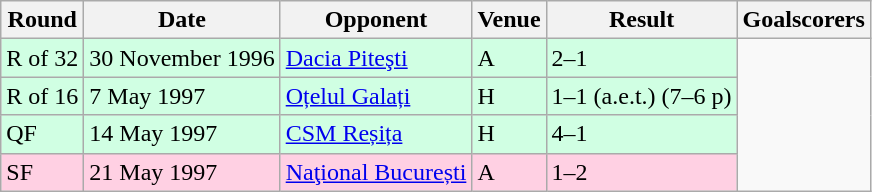<table class="wikitable">
<tr>
<th>Round</th>
<th>Date</th>
<th>Opponent</th>
<th>Venue</th>
<th>Result</th>
<th>Goalscorers</th>
</tr>
<tr style="background-color: #d0ffe3;">
<td>R of 32</td>
<td>30 November 1996</td>
<td><a href='#'>Dacia Piteşti</a></td>
<td>A</td>
<td>2–1</td>
</tr>
<tr style="background-color: #d0ffe3;">
<td>R of 16</td>
<td>7 May 1997</td>
<td><a href='#'>Oțelul Galați</a></td>
<td>H</td>
<td>1–1 (a.e.t.) (7–6 p)</td>
</tr>
<tr style="background-color: #d0ffe3;">
<td>QF</td>
<td>14 May 1997</td>
<td><a href='#'>CSM Reșița</a></td>
<td>H</td>
<td>4–1</td>
</tr>
<tr style="background-color: #ffd0e3;">
<td>SF</td>
<td>21 May 1997</td>
<td><a href='#'>Naţional București</a></td>
<td>A</td>
<td>1–2</td>
</tr>
</table>
